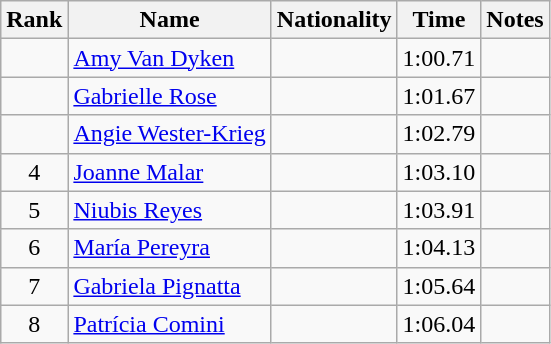<table class="wikitable sortable" style="text-align:center">
<tr>
<th>Rank</th>
<th>Name</th>
<th>Nationality</th>
<th>Time</th>
<th>Notes</th>
</tr>
<tr>
<td></td>
<td align=left><a href='#'>Amy Van Dyken</a></td>
<td align=left></td>
<td>1:00.71</td>
<td></td>
</tr>
<tr>
<td></td>
<td align=left><a href='#'>Gabrielle Rose</a></td>
<td align=left></td>
<td>1:01.67</td>
<td></td>
</tr>
<tr>
<td></td>
<td align=left><a href='#'>Angie Wester-Krieg</a></td>
<td align=left></td>
<td>1:02.79</td>
<td></td>
</tr>
<tr>
<td>4</td>
<td align=left><a href='#'>Joanne Malar</a></td>
<td align=left></td>
<td>1:03.10</td>
<td></td>
</tr>
<tr>
<td>5</td>
<td align=left><a href='#'>Niubis Reyes</a></td>
<td align=left></td>
<td>1:03.91</td>
<td></td>
</tr>
<tr>
<td>6</td>
<td align=left><a href='#'>María Pereyra</a></td>
<td align=left></td>
<td>1:04.13</td>
<td></td>
</tr>
<tr>
<td>7</td>
<td align=left><a href='#'>Gabriela Pignatta</a></td>
<td align=left></td>
<td>1:05.64</td>
<td></td>
</tr>
<tr>
<td>8</td>
<td align=left><a href='#'>Patrícia Comini</a></td>
<td align=left></td>
<td>1:06.04</td>
<td></td>
</tr>
</table>
